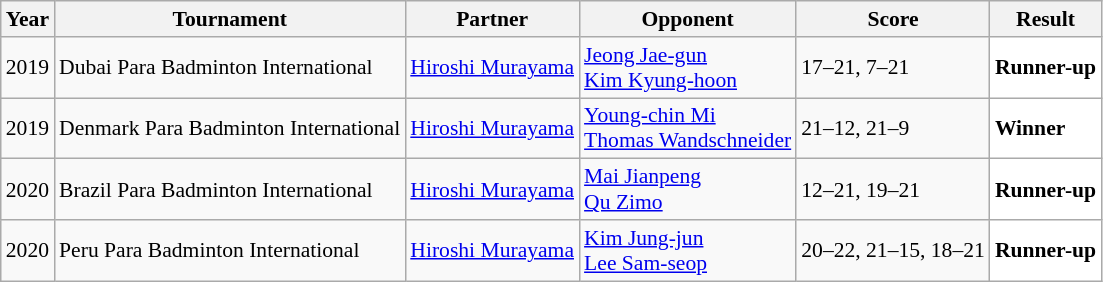<table class="sortable wikitable" style="font-size: 90%;">
<tr>
<th>Year</th>
<th>Tournament</th>
<th>Partner</th>
<th>Opponent</th>
<th>Score</th>
<th>Result</th>
</tr>
<tr>
<td align="center">2019</td>
<td align="left">Dubai Para Badminton International</td>
<td> <a href='#'>Hiroshi Murayama</a></td>
<td align="left"> <a href='#'>Jeong Jae-gun</a> <br>  <a href='#'>Kim Kyung-hoon</a></td>
<td align="left">17–21, 7–21</td>
<td style="text-align:left; background:white"> <strong>Runner-up</strong></td>
</tr>
<tr>
<td align="center">2019</td>
<td align="left">Denmark Para Badminton International</td>
<td> <a href='#'>Hiroshi Murayama</a></td>
<td align="left"> <a href='#'>Young-chin Mi</a> <br>  <a href='#'>Thomas Wandschneider</a></td>
<td align="left">21–12, 21–9</td>
<td style="text-align:left; background:white"> <strong>Winner</strong></td>
</tr>
<tr>
<td align="center">2020</td>
<td align="left">Brazil Para Badminton International</td>
<td> <a href='#'>Hiroshi Murayama</a></td>
<td align="left"> <a href='#'>Mai Jianpeng</a> <br>  <a href='#'>Qu Zimo</a></td>
<td align="left">12–21, 19–21</td>
<td style="text-align:left; background:white"> <strong>Runner-up</strong></td>
</tr>
<tr>
<td align="center">2020</td>
<td align="left">Peru Para Badminton International</td>
<td> <a href='#'>Hiroshi Murayama</a></td>
<td align="left"> <a href='#'>Kim Jung-jun</a> <br>  <a href='#'>Lee Sam-seop</a></td>
<td align="left">20–22, 21–15, 18–21</td>
<td style="text-align:left; background:white"> <strong>Runner-up</strong></td>
</tr>
</table>
